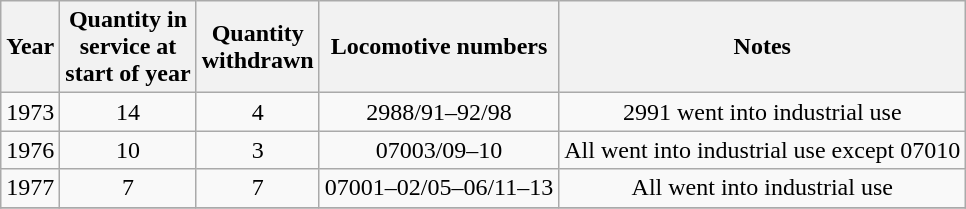<table class=wikitable style=text-align:center>
<tr>
<th>Year</th>
<th>Quantity in<br>service at<br>start of year</th>
<th>Quantity<br>withdrawn</th>
<th>Locomotive numbers</th>
<th>Notes</th>
</tr>
<tr>
<td>1973</td>
<td>14</td>
<td>4</td>
<td>2988/91–92/98</td>
<td>2991 went into industrial use</td>
</tr>
<tr>
<td>1976</td>
<td>10</td>
<td>3</td>
<td>07003/09–10</td>
<td>All went into industrial use except 07010</td>
</tr>
<tr>
<td>1977</td>
<td>7</td>
<td>7</td>
<td>07001–02/05–06/11–13</td>
<td>All went into industrial use</td>
</tr>
<tr>
</tr>
</table>
